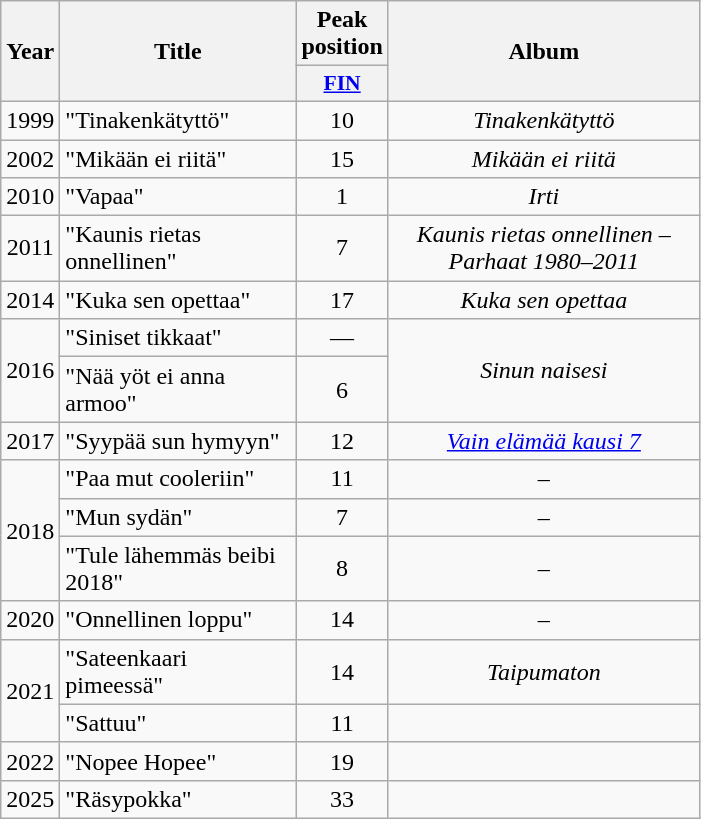<table class="wikitable">
<tr>
<th align="center" rowspan="2" width="10">Year</th>
<th align="center" rowspan="2" width="150">Title</th>
<th align="center" colspan="1" width="20">Peak position</th>
<th align="center" rowspan="2" width="200">Album</th>
</tr>
<tr>
<th scope="col" style="width:3em;font-size:90%;"><a href='#'>FIN</a><br></th>
</tr>
<tr>
<td style="text-align:center;">1999</td>
<td>"Tinakenkätyttö"</td>
<td style="text-align:center;">10</td>
<td style="text-align:center;"><em>Tinakenkätyttö</em></td>
</tr>
<tr>
<td style="text-align:center;">2002</td>
<td>"Mikään ei riitä"</td>
<td style="text-align:center;">15</td>
<td style="text-align:center;"><em>Mikään ei riitä</em></td>
</tr>
<tr>
<td style="text-align:center;">2010</td>
<td>"Vapaa"</td>
<td style="text-align:center;">1</td>
<td style="text-align:center;"><em>Irti</em></td>
</tr>
<tr>
<td style="text-align:center;">2011</td>
<td>"Kaunis rietas onnellinen"</td>
<td style="text-align:center;">7</td>
<td style="text-align:center;"><em>Kaunis rietas onnellinen – Parhaat 1980–2011</em></td>
</tr>
<tr>
<td style="text-align:center;">2014</td>
<td>"Kuka sen opettaa"</td>
<td style="text-align:center;">17</td>
<td style="text-align:center;"><em>Kuka sen opettaa</em></td>
</tr>
<tr>
<td style="text-align:center;" rowspan="2">2016</td>
<td>"Siniset tikkaat"</td>
<td style="text-align:center;">—</td>
<td style="text-align:center;" rowspan="2"><em>Sinun naisesi</em></td>
</tr>
<tr>
<td>"Nää yöt ei anna armoo"</td>
<td style="text-align:center;">6</td>
</tr>
<tr>
<td style="text-align:center;">2017</td>
<td>"Syypää sun hymyyn"</td>
<td style="text-align:center;">12</td>
<td style="text-align:center;"><em><a href='#'>Vain elämää kausi 7</a></em></td>
</tr>
<tr>
<td style="text-align:center;" rowspan="3">2018</td>
<td>"Paa mut cooleriin"<br></td>
<td style="text-align:center;">11<br></td>
<td style="text-align:center;">–</td>
</tr>
<tr>
<td>"Mun sydän"</td>
<td style="text-align:center;">7<br></td>
<td style="text-align:center;">–</td>
</tr>
<tr>
<td>"Tule lähemmäs beibi 2018"<br></td>
<td style="text-align:center;">8<br></td>
<td style="text-align:center;">–</td>
</tr>
<tr>
<td style="text-align:center;">2020</td>
<td>"Onnellinen loppu"</td>
<td style="text-align:center;">14<br></td>
<td style="text-align:center;">–</td>
</tr>
<tr>
<td style="text-align:center;" rowspan="2">2021</td>
<td>"Sateenkaari pimeessä"</td>
<td style="text-align:center;">14<br></td>
<td style="text-align:center;"><em>Taipumaton</em></td>
</tr>
<tr>
<td>"Sattuu"<br></td>
<td style="text-align:center;">11<br></td>
<td style="text-align:center;"></td>
</tr>
<tr>
<td style="text-align:center;">2022</td>
<td>"Nopee Hopee"<br></td>
<td style="text-align:center;">19<br></td>
<td style="text-align:center;"></td>
</tr>
<tr>
<td style="text-align:center;">2025</td>
<td>"Räsypokka"</td>
<td style="text-align:center;">33<br></td>
<td style="text-align:center;"></td>
</tr>
</table>
